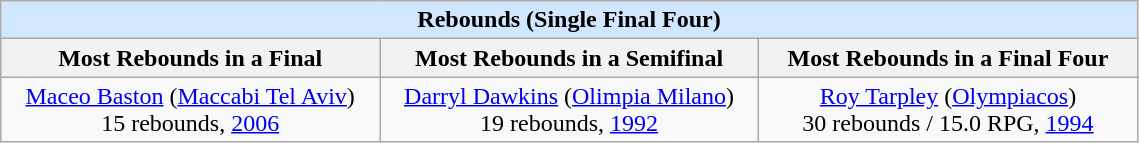<table class="wikitable" style="text-align: center">
<tr>
<td colspan=3 bgcolor="#D0E7FF"><strong>Rebounds (Single Final Four)</strong></td>
</tr>
<tr>
<th width=30%>Most Rebounds in a Final</th>
<th width=30%>Most Rebounds in a Semifinal</th>
<th width=30%>Most Rebounds in a Final Four</th>
</tr>
<tr>
<td> <a href='#'>Maceo Baston</a> (<a href='#'>Maccabi Tel Aviv</a>)<br>15 rebounds, <a href='#'>2006</a></td>
<td> <a href='#'>Darryl Dawkins</a> (<a href='#'>Olimpia Milano</a>)<br>19 rebounds, <a href='#'>1992</a></td>
<td> <a href='#'>Roy Tarpley</a> (<a href='#'>Olympiacos</a>)<br>30 rebounds / 15.0 RPG, <a href='#'>1994</a></td>
</tr>
</table>
